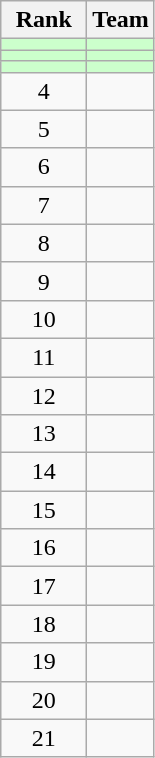<table class="wikitable" style="text-align: center">
<tr>
<th width=50>Rank</th>
<th>Team</th>
</tr>
<tr bgcolor=#ccffcc>
<td></td>
<td align=left></td>
</tr>
<tr bgcolor=#ccffcc>
<td></td>
<td align=left></td>
</tr>
<tr bgcolor=#ccffcc>
<td></td>
<td align=left></td>
</tr>
<tr>
<td>4</td>
<td align=left></td>
</tr>
<tr>
<td>5</td>
<td align=left></td>
</tr>
<tr>
<td>6</td>
<td align=left></td>
</tr>
<tr>
<td>7</td>
<td align=left></td>
</tr>
<tr>
<td>8</td>
<td align=left></td>
</tr>
<tr>
<td>9</td>
<td align=left></td>
</tr>
<tr>
<td>10</td>
<td align=left></td>
</tr>
<tr>
<td>11</td>
<td align=left></td>
</tr>
<tr>
<td>12</td>
<td align=left></td>
</tr>
<tr>
<td>13</td>
<td align=left></td>
</tr>
<tr>
<td>14</td>
<td align=left></td>
</tr>
<tr>
<td>15</td>
<td align=left></td>
</tr>
<tr>
<td>16</td>
<td align=left></td>
</tr>
<tr>
<td>17</td>
<td align=left></td>
</tr>
<tr>
<td>18</td>
<td align=left></td>
</tr>
<tr>
<td>19</td>
<td align=left></td>
</tr>
<tr>
<td>20</td>
<td align=left></td>
</tr>
<tr>
<td>21</td>
<td align=left></td>
</tr>
</table>
